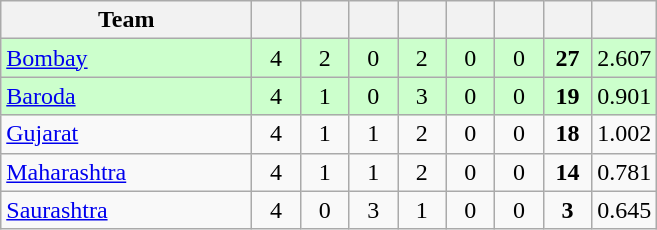<table class="wikitable" style="text-align:center">
<tr>
<th style="width:160px">Team</th>
<th style="width:25px"></th>
<th style="width:25px"></th>
<th style="width:25px"></th>
<th style="width:25px"></th>
<th style="width:25px"></th>
<th style="width:25px"></th>
<th style="width:25px"></th>
<th style="width:25px;"></th>
</tr>
<tr style="background:#cfc;">
<td style="text-align:left"><a href='#'>Bombay</a></td>
<td>4</td>
<td>2</td>
<td>0</td>
<td>2</td>
<td>0</td>
<td>0</td>
<td><strong>27</strong></td>
<td>2.607</td>
</tr>
<tr style="background:#cfc;">
<td style="text-align:left"><a href='#'>Baroda</a></td>
<td>4</td>
<td>1</td>
<td>0</td>
<td>3</td>
<td>0</td>
<td>0</td>
<td><strong>19</strong></td>
<td>0.901</td>
</tr>
<tr>
<td style="text-align:left"><a href='#'>Gujarat</a></td>
<td>4</td>
<td>1</td>
<td>1</td>
<td>2</td>
<td>0</td>
<td>0</td>
<td><strong>18</strong></td>
<td>1.002</td>
</tr>
<tr>
<td style="text-align:left"><a href='#'>Maharashtra</a></td>
<td>4</td>
<td>1</td>
<td>1</td>
<td>2</td>
<td>0</td>
<td>0</td>
<td><strong>14</strong></td>
<td>0.781</td>
</tr>
<tr>
<td style="text-align:left"><a href='#'>Saurashtra</a></td>
<td>4</td>
<td>0</td>
<td>3</td>
<td>1</td>
<td>0</td>
<td>0</td>
<td><strong>3</strong></td>
<td>0.645</td>
</tr>
</table>
